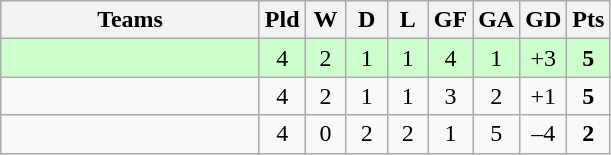<table class="wikitable" style="text-align: center;">
<tr>
<th width=165>Teams</th>
<th width=20>Pld</th>
<th width=20>W</th>
<th width=20>D</th>
<th width=20>L</th>
<th width=20>GF</th>
<th width=20>GA</th>
<th width=20>GD</th>
<th width=20>Pts</th>
</tr>
<tr align=center style="background:#ccffcc;">
<td style="text-align:left;"></td>
<td>4</td>
<td>2</td>
<td>1</td>
<td>1</td>
<td>4</td>
<td>1</td>
<td>+3</td>
<td><strong>5</strong></td>
</tr>
<tr align=center>
<td style="text-align:left;"></td>
<td>4</td>
<td>2</td>
<td>1</td>
<td>1</td>
<td>3</td>
<td>2</td>
<td>+1</td>
<td><strong>5</strong></td>
</tr>
<tr align=center>
<td style="text-align:left;"></td>
<td>4</td>
<td>0</td>
<td>2</td>
<td>2</td>
<td>1</td>
<td>5</td>
<td>–4</td>
<td><strong>2</strong></td>
</tr>
</table>
